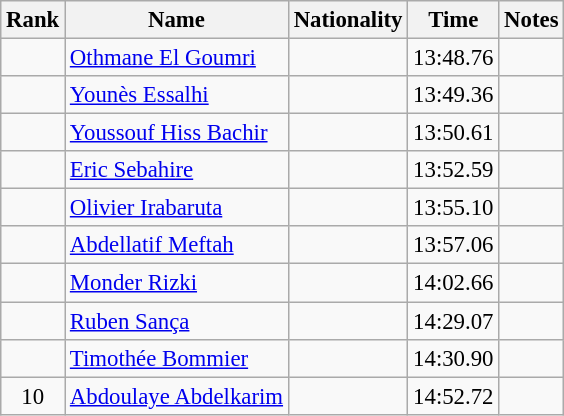<table class="wikitable sortable" style="text-align:center;font-size:95%">
<tr>
<th>Rank</th>
<th>Name</th>
<th>Nationality</th>
<th>Time</th>
<th>Notes</th>
</tr>
<tr>
<td></td>
<td align=left><a href='#'>Othmane El Goumri</a></td>
<td align=left></td>
<td>13:48.76</td>
<td></td>
</tr>
<tr>
<td></td>
<td align=left><a href='#'>Younès Essalhi</a></td>
<td align=left></td>
<td>13:49.36</td>
<td></td>
</tr>
<tr>
<td></td>
<td align=left><a href='#'>Youssouf Hiss Bachir</a></td>
<td align=left></td>
<td>13:50.61</td>
<td></td>
</tr>
<tr>
<td></td>
<td align=left><a href='#'>Eric Sebahire</a></td>
<td align=left></td>
<td>13:52.59</td>
<td></td>
</tr>
<tr>
<td></td>
<td align=left><a href='#'>Olivier Irabaruta</a></td>
<td align=left></td>
<td>13:55.10</td>
<td></td>
</tr>
<tr>
<td></td>
<td align=left><a href='#'>Abdellatif Meftah</a></td>
<td align=left></td>
<td>13:57.06</td>
<td></td>
</tr>
<tr>
<td></td>
<td align=left><a href='#'>Monder Rizki</a></td>
<td align=left></td>
<td>14:02.66</td>
<td></td>
</tr>
<tr>
<td></td>
<td align=left><a href='#'>Ruben Sança</a></td>
<td align=left></td>
<td>14:29.07</td>
<td></td>
</tr>
<tr>
<td></td>
<td align=left><a href='#'>Timothée Bommier</a></td>
<td align=left></td>
<td>14:30.90</td>
<td></td>
</tr>
<tr>
<td>10</td>
<td align=left><a href='#'>Abdoulaye Abdelkarim</a></td>
<td align=left></td>
<td>14:52.72</td>
<td></td>
</tr>
</table>
